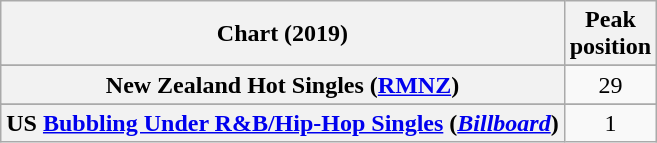<table class="wikitable sortable plainrowheaders" style="text-align:center">
<tr>
<th scope="col">Chart (2019)</th>
<th scope="col">Peak<br>position</th>
</tr>
<tr>
</tr>
<tr>
</tr>
<tr>
<th scope="row">New Zealand Hot Singles (<a href='#'>RMNZ</a>)</th>
<td>29</td>
</tr>
<tr>
</tr>
<tr>
<th scope="row">US <a href='#'>Bubbling Under R&B/Hip-Hop Singles</a> (<em><a href='#'>Billboard</a></em>)</th>
<td>1</td>
</tr>
</table>
